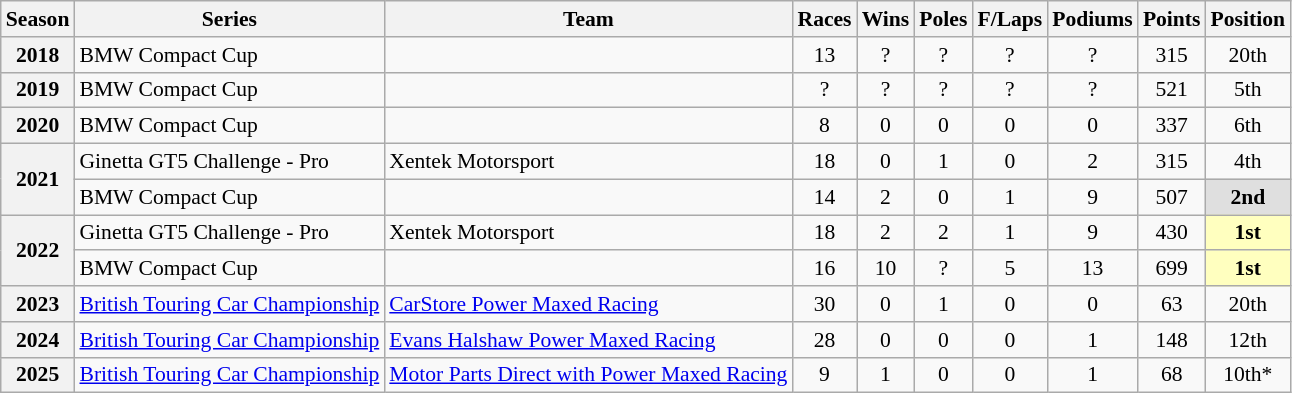<table class="wikitable" style="font-size: 90%; text-align:center">
<tr>
<th>Season</th>
<th>Series</th>
<th>Team</th>
<th>Races</th>
<th>Wins</th>
<th>Poles</th>
<th>F/Laps</th>
<th>Podiums</th>
<th>Points</th>
<th>Position</th>
</tr>
<tr>
<th>2018</th>
<td align=left>BMW Compact Cup</td>
<td align=left></td>
<td>13</td>
<td>?</td>
<td>?</td>
<td>?</td>
<td>?</td>
<td>315</td>
<td>20th</td>
</tr>
<tr>
<th>2019</th>
<td align=left>BMW Compact Cup</td>
<td align=left></td>
<td>?</td>
<td>?</td>
<td>?</td>
<td>?</td>
<td>?</td>
<td>521</td>
<td>5th</td>
</tr>
<tr>
<th>2020</th>
<td align=left>BMW Compact Cup</td>
<td align=left></td>
<td>8</td>
<td>0</td>
<td>0</td>
<td>0</td>
<td>0</td>
<td>337</td>
<td>6th</td>
</tr>
<tr>
<th rowspan="2">2021</th>
<td align=left>Ginetta GT5 Challenge - Pro</td>
<td align=left>Xentek Motorsport</td>
<td>18</td>
<td>0</td>
<td>1</td>
<td>0</td>
<td>2</td>
<td>315</td>
<td>4th</td>
</tr>
<tr>
<td align=left>BMW Compact Cup</td>
<td align=left></td>
<td>14</td>
<td>2</td>
<td>0</td>
<td>1</td>
<td>9</td>
<td>507</td>
<td style="background:#DFDFDF;"><strong>2nd</strong></td>
</tr>
<tr>
<th rowspan=2>2022</th>
<td align=left>Ginetta GT5 Challenge - Pro</td>
<td align=left>Xentek Motorsport</td>
<td>18</td>
<td>2</td>
<td>2</td>
<td>1</td>
<td>9</td>
<td>430</td>
<td style="background:#FFFFBF;"><strong>1st</strong></td>
</tr>
<tr>
<td align=left>BMW Compact Cup</td>
<td align=left></td>
<td>16</td>
<td>10</td>
<td>?</td>
<td>5</td>
<td>13</td>
<td>699</td>
<td style="background:#FFFFBF;"><strong>1st</strong></td>
</tr>
<tr>
<th>2023</th>
<td align=left><a href='#'>British Touring Car Championship</a></td>
<td align=left><a href='#'>CarStore Power Maxed Racing</a></td>
<td>30</td>
<td>0</td>
<td>1</td>
<td>0</td>
<td>0</td>
<td>63</td>
<td>20th</td>
</tr>
<tr>
<th>2024</th>
<td align=left nowrap><a href='#'>British Touring Car Championship</a></td>
<td align=left nowrap><a href='#'>Evans Halshaw Power Maxed Racing</a></td>
<td>28</td>
<td>0</td>
<td>0</td>
<td>0</td>
<td>1</td>
<td>148</td>
<td>12th</td>
</tr>
<tr>
<th>2025</th>
<td align=left><a href='#'>British Touring Car Championship</a></td>
<td align=left><a href='#'>Motor Parts Direct with Power Maxed Racing</a></td>
<td>9</td>
<td>1</td>
<td>0</td>
<td>0</td>
<td>1</td>
<td>68</td>
<td>10th*</td>
</tr>
</table>
